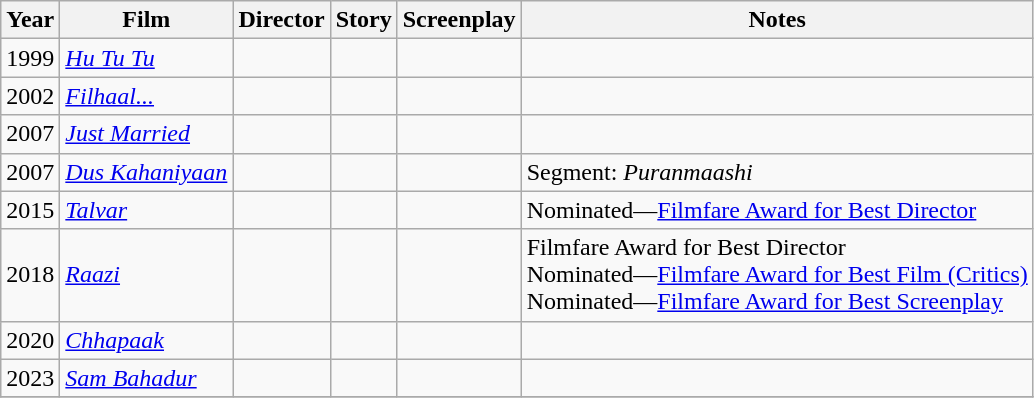<table class="wikitable">
<tr>
<th>Year</th>
<th>Film</th>
<th>Director</th>
<th>Story</th>
<th>Screenplay</th>
<th>Notes</th>
</tr>
<tr>
<td>1999</td>
<td><em><a href='#'>Hu Tu Tu</a></em></td>
<td></td>
<td></td>
<td></td>
<td></td>
</tr>
<tr>
<td>2002</td>
<td><em><a href='#'>Filhaal...</a></em></td>
<td></td>
<td></td>
<td></td>
<td></td>
</tr>
<tr>
<td>2007</td>
<td><em><a href='#'>Just Married</a></em></td>
<td></td>
<td></td>
<td></td>
<td></td>
</tr>
<tr>
<td>2007</td>
<td><em><a href='#'>Dus Kahaniyaan</a></em></td>
<td></td>
<td></td>
<td></td>
<td>Segment: <em>Puranmaashi</em></td>
</tr>
<tr>
<td>2015</td>
<td><em><a href='#'>Talvar</a></em></td>
<td></td>
<td></td>
<td></td>
<td>Nominated—<a href='#'>Filmfare Award for Best Director</a></td>
</tr>
<tr>
<td>2018</td>
<td><em><a href='#'>Raazi</a></em></td>
<td></td>
<td></td>
<td></td>
<td>Filmfare Award for Best Director<br>Nominated—<a href='#'>Filmfare Award for Best Film (Critics)</a><br>Nominated—<a href='#'>Filmfare Award for Best Screenplay</a></td>
</tr>
<tr>
<td>2020</td>
<td><em><a href='#'>Chhapaak</a></em></td>
<td></td>
<td></td>
<td></td>
<td></td>
</tr>
<tr>
<td>2023</td>
<td><em><a href='#'>Sam Bahadur</a></em></td>
<td></td>
<td></td>
<td></td>
<td></td>
</tr>
<tr>
</tr>
</table>
